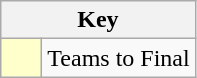<table class="wikitable" style="text-align: center;">
<tr>
<th colspan=2>Key</th>
</tr>
<tr>
<td style="background:#ffffcc; width:20px;"></td>
<td align=left>Teams to Final</td>
</tr>
</table>
